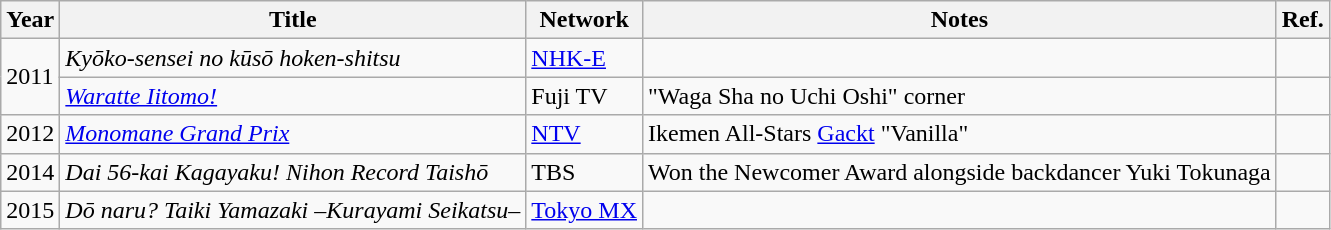<table class="wikitable">
<tr>
<th>Year</th>
<th>Title</th>
<th>Network</th>
<th>Notes</th>
<th>Ref.</th>
</tr>
<tr>
<td rowspan="2">2011</td>
<td><em>Kyōko-sensei no kūsō hoken-shitsu</em></td>
<td><a href='#'>NHK-E</a></td>
<td></td>
<td></td>
</tr>
<tr>
<td><em><a href='#'>Waratte Iitomo!</a></em></td>
<td>Fuji TV</td>
<td>"Waga Sha no Uchi Oshi" corner</td>
<td></td>
</tr>
<tr>
<td>2012</td>
<td><em><a href='#'>Monomane Grand Prix</a></em></td>
<td><a href='#'>NTV</a></td>
<td>Ikemen All-Stars <a href='#'>Gackt</a> "Vanilla"</td>
<td></td>
</tr>
<tr>
<td>2014</td>
<td><em>Dai 56-kai Kagayaku! Nihon Record Taishō</em></td>
<td>TBS</td>
<td>Won the Newcomer Award alongside backdancer Yuki Tokunaga</td>
<td></td>
</tr>
<tr>
<td>2015</td>
<td><em>Dō naru? Taiki Yamazaki –Kurayami Seikatsu–</em></td>
<td><a href='#'>Tokyo MX</a></td>
<td></td>
<td></td>
</tr>
</table>
